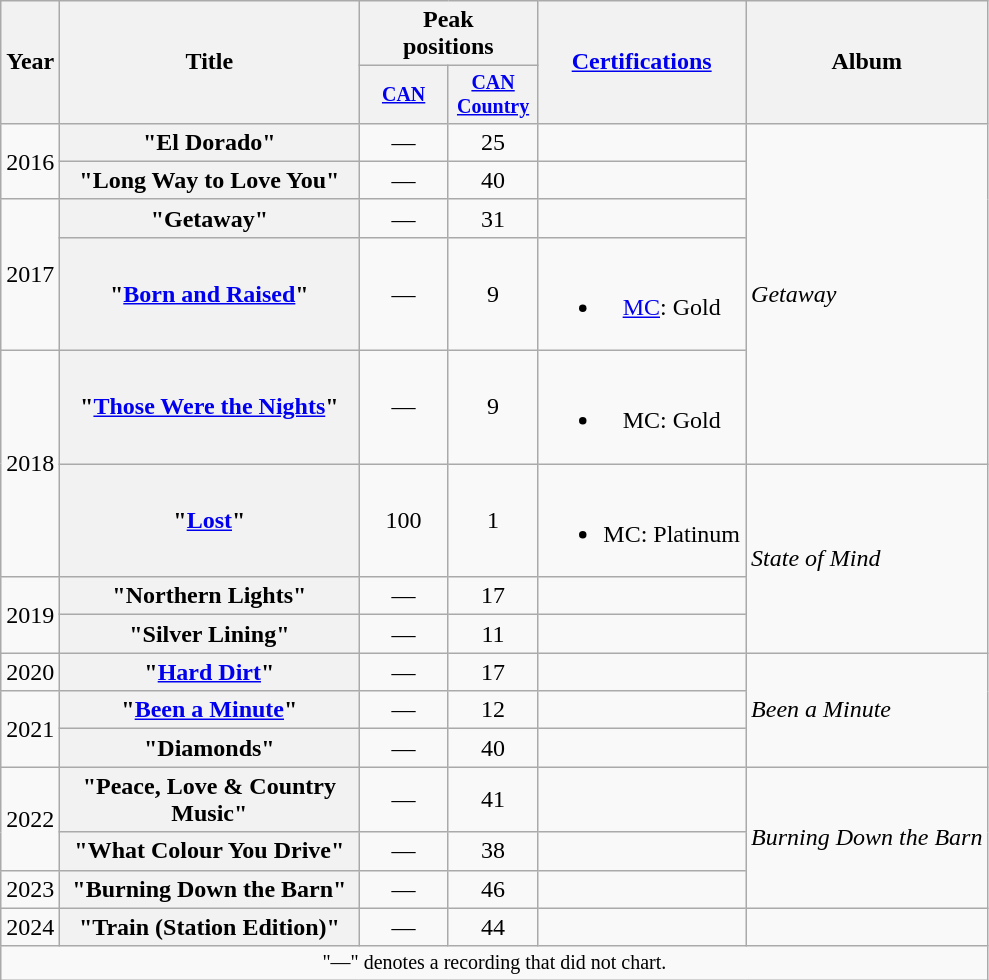<table class="wikitable plainrowheaders" style="text-align:center;">
<tr>
<th scope="col" rowspan="2">Year</th>
<th scope="col" rowspan="2" style="width:12em;">Title</th>
<th scope="col" colspan="2">Peak<br>positions</th>
<th scope="col" rowspan="2"><a href='#'>Certifications</a></th>
<th scope="col" rowspan="2">Album</th>
</tr>
<tr style="font-size:smaller;">
<th scope="col" style="width:4em;"><a href='#'>CAN</a><br></th>
<th scope="col" style="width:4em;"><a href='#'>CAN<br>Country</a><br></th>
</tr>
<tr>
<td rowspan="2">2016</td>
<th scope="row">"El Dorado"</th>
<td>—</td>
<td>25</td>
<td></td>
<td align="left" rowspan="5"><em>Getaway</em></td>
</tr>
<tr>
<th scope="row">"Long Way to Love You"</th>
<td>—</td>
<td>40</td>
<td></td>
</tr>
<tr>
<td rowspan="2">2017</td>
<th scope="row">"Getaway"</th>
<td>—</td>
<td>31</td>
<td></td>
</tr>
<tr>
<th scope="row">"<a href='#'>Born and Raised</a>"</th>
<td>—</td>
<td>9</td>
<td><br><ul><li><a href='#'>MC</a>: Gold</li></ul></td>
</tr>
<tr>
<td rowspan="2">2018</td>
<th scope="row">"<a href='#'>Those Were the Nights</a>"</th>
<td>—</td>
<td>9</td>
<td><br><ul><li>MC: Gold</li></ul></td>
</tr>
<tr>
<th scope="row">"<a href='#'>Lost</a>"</th>
<td>100</td>
<td>1</td>
<td><br><ul><li>MC: Platinum</li></ul></td>
<td align="left" rowspan="3"><em>State of Mind</em></td>
</tr>
<tr>
<td rowspan="2">2019</td>
<th scope="row">"Northern Lights"</th>
<td>—</td>
<td>17</td>
<td></td>
</tr>
<tr>
<th scope="row">"Silver Lining"</th>
<td>—</td>
<td>11</td>
<td></td>
</tr>
<tr>
<td>2020</td>
<th scope="row">"<a href='#'>Hard Dirt</a>" </th>
<td>—</td>
<td>17</td>
<td></td>
<td align="left" rowspan="3"><em>Been a Minute</em></td>
</tr>
<tr>
<td rowspan="2">2021</td>
<th scope="row">"<a href='#'>Been a Minute</a>"</th>
<td>—</td>
<td>12</td>
<td></td>
</tr>
<tr>
<th scope="row">"Diamonds"</th>
<td>—</td>
<td>40</td>
<td></td>
</tr>
<tr>
<td rowspan="2">2022</td>
<th scope="row">"Peace, Love & Country Music"</th>
<td>—</td>
<td>41</td>
<td></td>
<td align="left" rowspan="3"><em>Burning Down the Barn</em></td>
</tr>
<tr>
<th scope="row">"What Colour You Drive"</th>
<td>—</td>
<td>38</td>
<td></td>
</tr>
<tr>
<td>2023</td>
<th scope="row">"Burning Down the Barn"</th>
<td>—</td>
<td>46</td>
<td></td>
</tr>
<tr>
<td>2024</td>
<th scope="row">"Train (Station Edition)"</th>
<td>—</td>
<td>44</td>
<td></td>
<td></td>
</tr>
<tr>
<td colspan="10" style="font-size:smaller;">"—" denotes a recording that did not chart.</td>
</tr>
</table>
